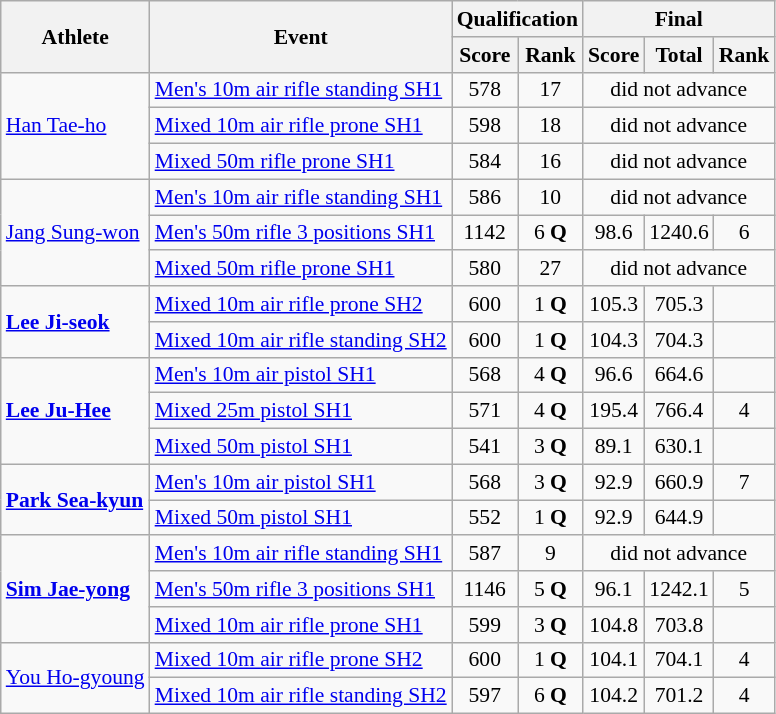<table class=wikitable style="font-size:90%">
<tr>
<th rowspan="2">Athlete</th>
<th rowspan="2">Event</th>
<th colspan="2">Qualification</th>
<th colspan="3">Final</th>
</tr>
<tr>
<th>Score</th>
<th>Rank</th>
<th>Score</th>
<th>Total</th>
<th>Rank</th>
</tr>
<tr>
<td rowspan="3"><a href='#'>Han Tae-ho</a></td>
<td><a href='#'>Men's 10m air rifle standing SH1</a></td>
<td align=center>578</td>
<td align=center>17</td>
<td align=center colspan="3">did not advance</td>
</tr>
<tr>
<td><a href='#'>Mixed 10m air rifle prone SH1</a></td>
<td align=center>598</td>
<td align=center>18</td>
<td align=center colspan="3">did not advance</td>
</tr>
<tr>
<td><a href='#'>Mixed 50m rifle prone SH1</a></td>
<td align=center>584</td>
<td align=center>16</td>
<td align=center colspan="3">did not advance</td>
</tr>
<tr>
<td rowspan="3"><a href='#'>Jang Sung-won</a></td>
<td><a href='#'>Men's 10m air rifle standing SH1</a></td>
<td align=center>586</td>
<td align=center>10</td>
<td align=center colspan="3">did not advance</td>
</tr>
<tr>
<td><a href='#'>Men's 50m rifle 3 positions SH1</a></td>
<td align=center>1142</td>
<td align=center>6 <strong>Q</strong></td>
<td align=center>98.6</td>
<td align=center>1240.6</td>
<td align=center>6</td>
</tr>
<tr>
<td><a href='#'>Mixed 50m rifle prone SH1</a></td>
<td align=center>580</td>
<td align=center>27</td>
<td align=center colspan="3">did not advance</td>
</tr>
<tr>
<td rowspan="2"><strong><a href='#'>Lee Ji-seok</a></strong></td>
<td><a href='#'>Mixed 10m air rifle prone SH2</a></td>
<td align=center>600</td>
<td align=center>1 <strong>Q</strong></td>
<td align=center>105.3</td>
<td align=center>705.3</td>
<td align=center></td>
</tr>
<tr>
<td><a href='#'>Mixed 10m air rifle standing SH2</a></td>
<td align=center>600</td>
<td align=center>1 <strong>Q</strong></td>
<td align=center>104.3</td>
<td align=center>704.3</td>
<td align=center></td>
</tr>
<tr>
<td rowspan="3"><strong><a href='#'>Lee Ju-Hee</a></strong></td>
<td><a href='#'>Men's 10m air pistol SH1</a></td>
<td align=center>568</td>
<td align=center>4 <strong>Q</strong></td>
<td align=center>96.6</td>
<td align=center>664.6</td>
<td align=center></td>
</tr>
<tr>
<td><a href='#'>Mixed 25m pistol SH1</a></td>
<td align=center>571</td>
<td align=center>4 <strong>Q</strong></td>
<td align=center>195.4</td>
<td align=center>766.4</td>
<td align=center>4</td>
</tr>
<tr>
<td><a href='#'>Mixed 50m pistol SH1</a></td>
<td align=center>541</td>
<td align=center>3 <strong>Q</strong></td>
<td align=center>89.1</td>
<td align=center>630.1</td>
<td align=center></td>
</tr>
<tr>
<td rowspan="2"><strong><a href='#'>Park Sea-kyun</a></strong></td>
<td><a href='#'>Men's 10m air pistol SH1</a></td>
<td align=center>568</td>
<td align=center>3 <strong>Q</strong></td>
<td align=center>92.9</td>
<td align=center>660.9</td>
<td align=center>7</td>
</tr>
<tr>
<td><a href='#'>Mixed 50m pistol SH1</a></td>
<td align=center>552</td>
<td align=center>1 <strong>Q</strong></td>
<td align=center>92.9</td>
<td align=center>644.9</td>
<td align=center></td>
</tr>
<tr>
<td rowspan="3"><strong><a href='#'>Sim Jae-yong</a></strong></td>
<td><a href='#'>Men's 10m air rifle standing SH1</a></td>
<td align=center>587</td>
<td align=center>9</td>
<td align=center colspan="3">did not advance</td>
</tr>
<tr>
<td><a href='#'>Men's 50m rifle 3 positions SH1</a></td>
<td align=center>1146</td>
<td align=center>5 <strong>Q</strong></td>
<td align=center>96.1</td>
<td align=center>1242.1</td>
<td align=center>5</td>
</tr>
<tr>
<td><a href='#'>Mixed 10m air rifle prone SH1</a></td>
<td align=center>599</td>
<td align=center>3 <strong>Q</strong></td>
<td align=center>104.8</td>
<td align=center>703.8</td>
<td align=center></td>
</tr>
<tr>
<td rowspan="2"><a href='#'>You Ho-gyoung</a></td>
<td><a href='#'>Mixed 10m air rifle prone SH2</a></td>
<td align=center>600</td>
<td align=center>1 <strong>Q</strong></td>
<td align=center>104.1</td>
<td align=center>704.1</td>
<td align=center>4</td>
</tr>
<tr>
<td><a href='#'>Mixed 10m air rifle standing SH2</a></td>
<td align=center>597</td>
<td align=center>6 <strong>Q</strong></td>
<td align=center>104.2</td>
<td align=center>701.2</td>
<td align=center>4</td>
</tr>
</table>
